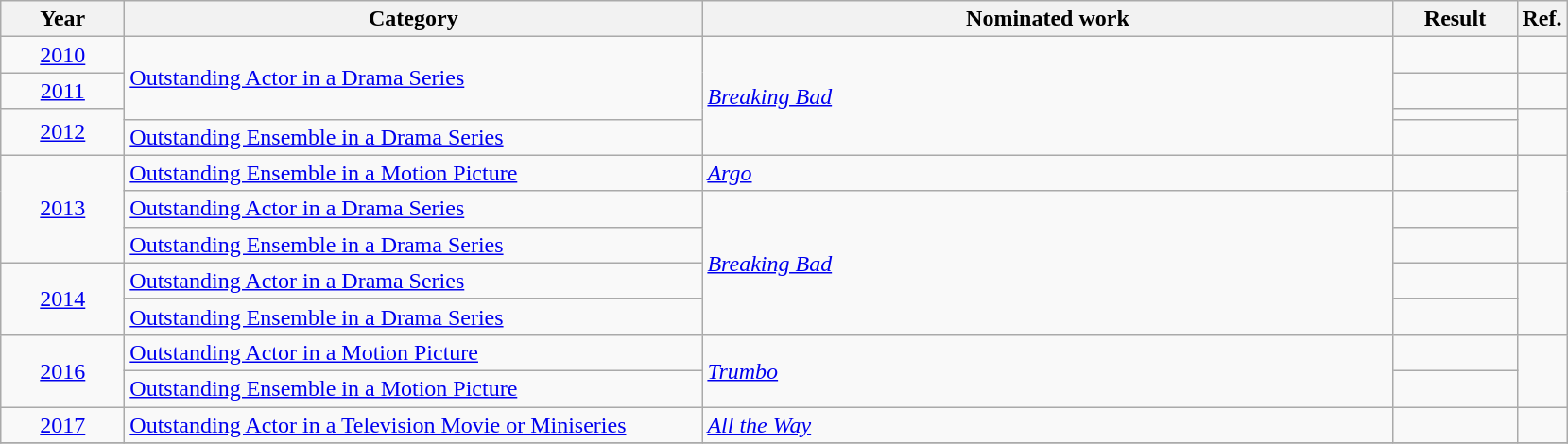<table class=wikitable>
<tr>
<th scope="col" style="width:5em;">Year</th>
<th scope="col" style="width:25em;">Category</th>
<th scope="col" style="width:30em;">Nominated work</th>
<th scope="col" style="width:5em;">Result</th>
<th>Ref.</th>
</tr>
<tr>
<td style="text-align:center;"><a href='#'>2010</a></td>
<td rowspan="3"><a href='#'>Outstanding Actor in a Drama Series</a></td>
<td rowspan="4"><em><a href='#'>Breaking Bad</a></em></td>
<td></td>
<td style="text-align:center;"></td>
</tr>
<tr>
<td style="text-align:center;"><a href='#'>2011</a></td>
<td></td>
<td style="text-align:center;"></td>
</tr>
<tr>
<td style="text-align:center;", rowspan=2><a href='#'>2012</a></td>
<td></td>
<td style="text-align:center;" rowspan="2"></td>
</tr>
<tr>
<td><a href='#'>Outstanding Ensemble in a Drama Series</a></td>
<td></td>
</tr>
<tr>
<td style="text-align:center;", rowspan=3><a href='#'>2013</a></td>
<td><a href='#'>Outstanding Ensemble in a Motion Picture</a></td>
<td><em><a href='#'>Argo</a></em></td>
<td></td>
<td style="text-align:center;" rowspan="3"></td>
</tr>
<tr>
<td><a href='#'>Outstanding Actor in a Drama Series</a></td>
<td rowspan="4"><em><a href='#'>Breaking Bad</a></em></td>
<td></td>
</tr>
<tr>
<td><a href='#'>Outstanding Ensemble in a Drama Series</a></td>
<td></td>
</tr>
<tr>
<td style="text-align:center;", rowspan=2><a href='#'>2014</a></td>
<td><a href='#'>Outstanding Actor in a Drama Series</a></td>
<td></td>
<td style="text-align:center;" rowspan="2"></td>
</tr>
<tr>
<td><a href='#'>Outstanding Ensemble in a Drama Series</a></td>
<td></td>
</tr>
<tr>
<td style="text-align:center;", rowspan=2><a href='#'>2016</a></td>
<td><a href='#'>Outstanding Actor in a Motion Picture</a></td>
<td rowspan="2"><em><a href='#'>Trumbo</a></em></td>
<td></td>
<td style="text-align:center;" rowspan="2"></td>
</tr>
<tr>
<td><a href='#'>Outstanding Ensemble in a Motion Picture</a></td>
<td></td>
</tr>
<tr>
<td style="text-align:center;"><a href='#'>2017</a></td>
<td><a href='#'>Outstanding Actor in a Television Movie or Miniseries</a></td>
<td><em><a href='#'>All the Way</a></em></td>
<td></td>
<td style="text-align:center;"></td>
</tr>
<tr>
</tr>
</table>
